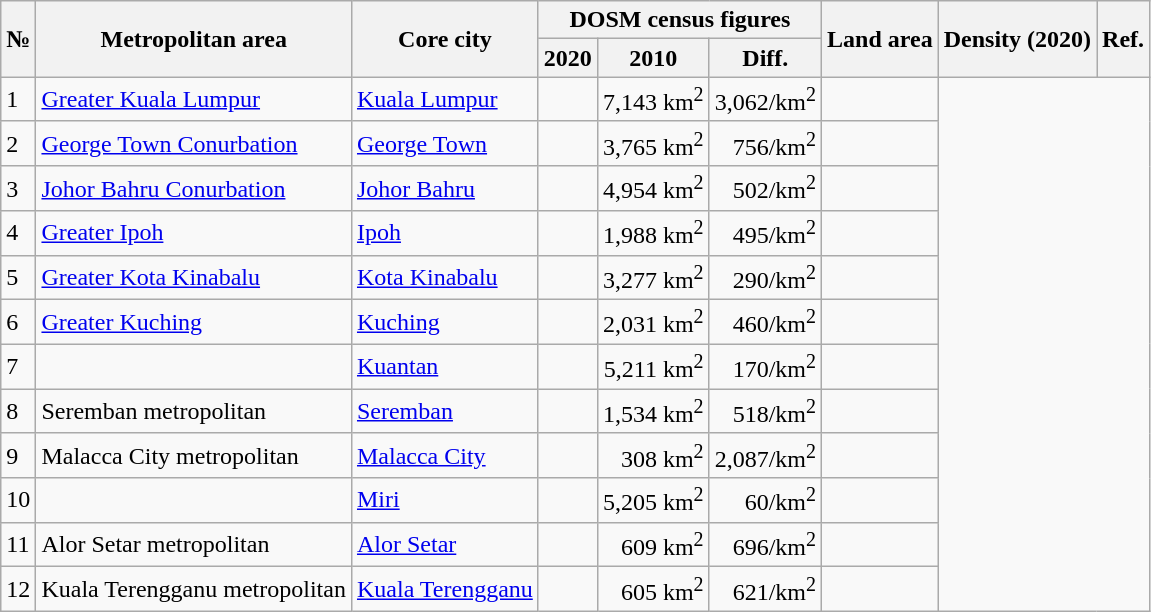<table class="wikitable sortable">
<tr>
<th rowspan="2">№</th>
<th rowspan="2">Metropolitan area</th>
<th rowspan="2" data-sort-type="number">Core city</th>
<th colspan="3">DOSM census figures</th>
<th rowspan="2">Land area</th>
<th rowspan="2">Density (2020)</th>
<th rowspan="2" class="unsortable">Ref.</th>
</tr>
<tr>
<th>2020</th>
<th>2010</th>
<th>Diff.</th>
</tr>
<tr>
<td>1</td>
<td><a href='#'>Greater Kuala Lumpur</a></td>
<td><a href='#'>Kuala Lumpur</a></td>
<td></td>
<td style="text-align:right;">7,143 km<sup>2</sup></td>
<td style="text-align:right;">3,062/km<sup>2</sup></td>
<td></td>
</tr>
<tr>
<td>2</td>
<td><a href='#'>George Town Conurbation</a></td>
<td><a href='#'>George Town</a></td>
<td></td>
<td style="text-align:right;">3,765 km<sup>2</sup></td>
<td style="text-align:right;">756/km<sup>2</sup></td>
<td></td>
</tr>
<tr>
<td>3</td>
<td><a href='#'>Johor Bahru Conurbation</a></td>
<td><a href='#'>Johor Bahru</a></td>
<td></td>
<td style="text-align:right;">4,954 km<sup>2</sup></td>
<td style="text-align:right;">502/km<sup>2</sup></td>
<td style="text-align:right;"></td>
</tr>
<tr>
<td>4</td>
<td><a href='#'>Greater Ipoh</a></td>
<td><a href='#'>Ipoh</a></td>
<td></td>
<td style="text-align:right;">1,988 km<sup>2</sup></td>
<td style="text-align:right;">495/km<sup>2</sup></td>
<td></td>
</tr>
<tr>
<td>5</td>
<td><a href='#'>Greater Kota Kinabalu</a></td>
<td><a href='#'>Kota Kinabalu</a></td>
<td></td>
<td style="text-align:right;">3,277 km<sup>2</sup></td>
<td style="text-align:right;">290/km<sup>2</sup></td>
<td></td>
</tr>
<tr>
<td>6</td>
<td><a href='#'>Greater Kuching</a></td>
<td><a href='#'>Kuching</a></td>
<td></td>
<td style="text-align:right;">2,031 km<sup>2</sup></td>
<td style="text-align:right;">460/km<sup>2</sup></td>
<td></td>
</tr>
<tr>
<td>7</td>
<td></td>
<td><a href='#'>Kuantan</a></td>
<td></td>
<td style="text-align:right;">5,211 km<sup>2</sup></td>
<td style="text-align:right;">170/km<sup>2</sup></td>
<td></td>
</tr>
<tr>
<td>8</td>
<td>Seremban metropolitan </td>
<td><a href='#'>Seremban</a></td>
<td></td>
<td style="text-align:right;">1,534 km<sup>2</sup></td>
<td style="text-align:right;">518/km<sup>2</sup></td>
<td></td>
</tr>
<tr>
<td>9</td>
<td>Malacca City metropolitan</td>
<td><a href='#'>Malacca City</a></td>
<td></td>
<td style="text-align:right;">308 km<sup>2</sup></td>
<td style="text-align:right;">2,087/km<sup>2</sup></td>
<td></td>
</tr>
<tr>
<td>10</td>
<td></td>
<td><a href='#'>Miri</a></td>
<td></td>
<td style="text-align:right;">5,205 km<sup>2</sup></td>
<td style="text-align:right;">60/km<sup>2</sup></td>
<td></td>
</tr>
<tr>
<td>11</td>
<td>Alor Setar metropolitan</td>
<td><a href='#'>Alor Setar</a></td>
<td></td>
<td style="text-align:right;">609 km<sup>2</sup></td>
<td style="text-align:right;">696/km<sup>2</sup></td>
<td></td>
</tr>
<tr>
<td>12</td>
<td>Kuala Terengganu metropolitan</td>
<td><a href='#'>Kuala Terengganu</a></td>
<td></td>
<td style="text-align:right;">605 km<sup>2</sup></td>
<td style="text-align:right;">621/km<sup>2</sup></td>
<td></td>
</tr>
</table>
